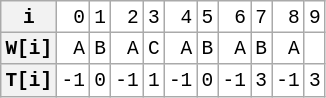<table class="wikitable" style="background-color:white; font-family:monospace; text-align:right">
<tr>
<th><code>i</code></th>
<td>0</td>
<td>1</td>
<td>2</td>
<td>3</td>
<td>4</td>
<td>5</td>
<td>6</td>
<td>7</td>
<td>8</td>
<td>9</td>
</tr>
<tr>
<th><code>W[i]</code></th>
<td>A</td>
<td>B</td>
<td>A</td>
<td>C</td>
<td>A</td>
<td>B</td>
<td>A</td>
<td>B</td>
<td>A</td>
<td></td>
</tr>
<tr>
<th><code>T[i]</code></th>
<td>-1</td>
<td>0</td>
<td>-1</td>
<td>1</td>
<td>-1</td>
<td>0</td>
<td>-1</td>
<td>3</td>
<td>-1</td>
<td>3</td>
</tr>
</table>
